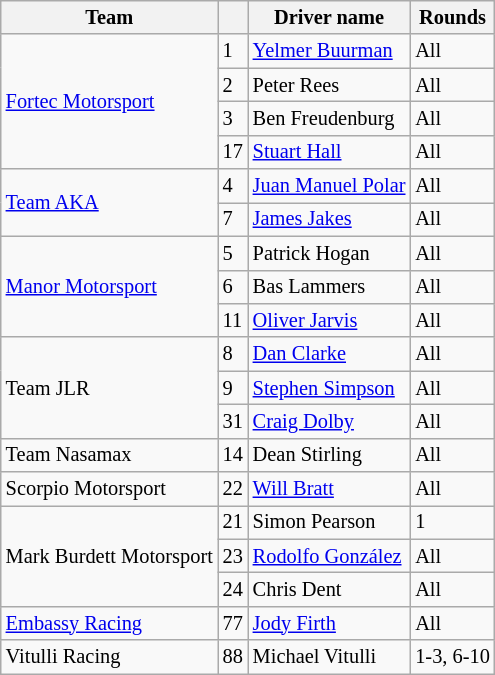<table class="wikitable" style="font-size: 85%">
<tr>
<th>Team</th>
<th></th>
<th>Driver name</th>
<th>Rounds</th>
</tr>
<tr>
<td rowspan=4><a href='#'>Fortec Motorsport</a></td>
<td>1</td>
<td> <a href='#'>Yelmer Buurman</a></td>
<td>All</td>
</tr>
<tr>
<td>2</td>
<td> Peter Rees</td>
<td>All</td>
</tr>
<tr>
<td>3</td>
<td> Ben Freudenburg</td>
<td>All</td>
</tr>
<tr>
<td>17</td>
<td> <a href='#'>Stuart Hall</a></td>
<td>All</td>
</tr>
<tr>
<td rowspan=2><a href='#'>Team AKA</a></td>
<td>4</td>
<td> <a href='#'>Juan Manuel Polar</a></td>
<td>All</td>
</tr>
<tr>
<td>7</td>
<td> <a href='#'>James Jakes</a></td>
<td>All</td>
</tr>
<tr>
<td rowspan=3><a href='#'>Manor Motorsport</a></td>
<td>5</td>
<td> Patrick Hogan</td>
<td>All</td>
</tr>
<tr>
<td>6</td>
<td> Bas Lammers</td>
<td>All</td>
</tr>
<tr>
<td>11</td>
<td> <a href='#'>Oliver Jarvis</a></td>
<td>All</td>
</tr>
<tr>
<td rowspan=3>Team JLR</td>
<td>8</td>
<td> <a href='#'>Dan Clarke</a></td>
<td>All</td>
</tr>
<tr>
<td>9</td>
<td> <a href='#'>Stephen Simpson</a></td>
<td>All</td>
</tr>
<tr>
<td>31</td>
<td> <a href='#'>Craig Dolby</a></td>
<td>All</td>
</tr>
<tr>
<td>Team Nasamax</td>
<td>14</td>
<td> Dean Stirling</td>
<td>All</td>
</tr>
<tr>
<td>Scorpio Motorsport</td>
<td>22</td>
<td> <a href='#'>Will Bratt</a></td>
<td>All</td>
</tr>
<tr>
<td rowspan=3>Mark Burdett Motorsport</td>
<td>21</td>
<td> Simon Pearson</td>
<td>1</td>
</tr>
<tr>
<td>23</td>
<td> <a href='#'>Rodolfo González</a></td>
<td>All</td>
</tr>
<tr>
<td>24</td>
<td> Chris Dent</td>
<td>All</td>
</tr>
<tr>
<td><a href='#'>Embassy Racing</a></td>
<td>77</td>
<td> <a href='#'>Jody Firth</a></td>
<td>All</td>
</tr>
<tr>
<td rowspan="2">Vitulli Racing</td>
<td>88</td>
<td> Michael Vitulli</td>
<td>1-3, 6-10</td>
</tr>
</table>
